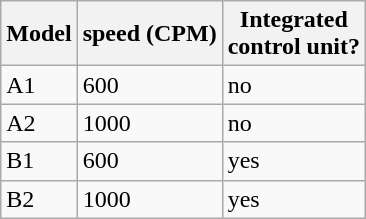<table class="wikitable">
<tr>
<th>Model</th>
<th>speed (CPM)</th>
<th>Integrated<br>control unit?</th>
</tr>
<tr>
<td>A1</td>
<td>600</td>
<td>no</td>
</tr>
<tr>
<td>A2</td>
<td>1000</td>
<td>no</td>
</tr>
<tr>
<td>B1</td>
<td>600</td>
<td>yes</td>
</tr>
<tr>
<td>B2</td>
<td>1000</td>
<td>yes</td>
</tr>
</table>
